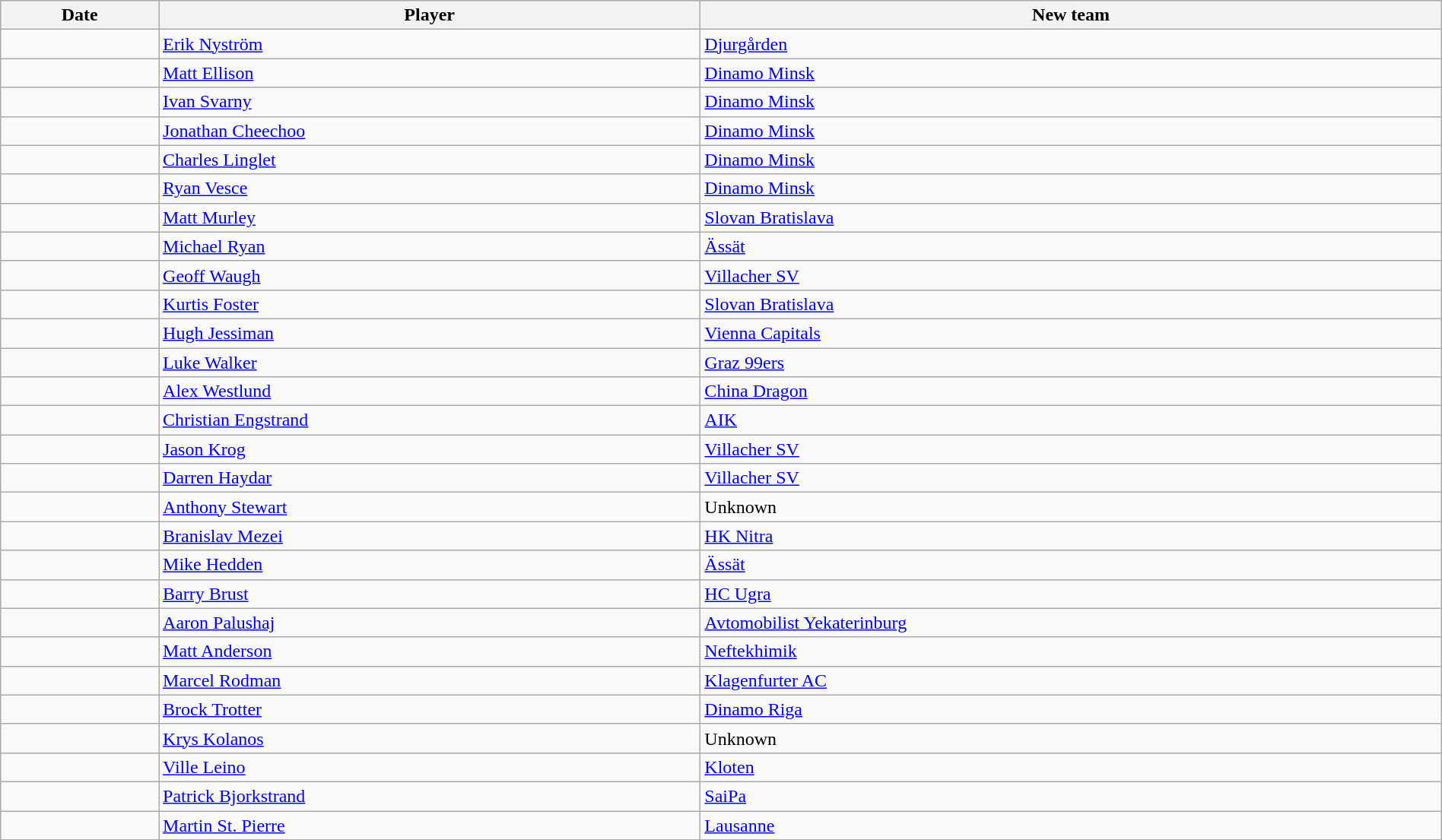<table class="wikitable" style="width:100%;">
<tr style="text-align:center; background:#ddd;">
<th>Date</th>
<th>Player</th>
<th>New team</th>
</tr>
<tr>
<td></td>
<td> <a href='#'>Erik Nyström</a></td>
<td> <a href='#'>Djurgården</a></td>
</tr>
<tr>
<td></td>
<td> <a href='#'>Matt Ellison</a></td>
<td> <a href='#'>Dinamo Minsk</a></td>
</tr>
<tr>
<td></td>
<td> <a href='#'>Ivan Svarny</a></td>
<td> <a href='#'>Dinamo Minsk</a></td>
</tr>
<tr>
<td></td>
<td> <a href='#'>Jonathan Cheechoo</a></td>
<td> <a href='#'>Dinamo Minsk</a></td>
</tr>
<tr>
<td></td>
<td> <a href='#'>Charles Linglet</a></td>
<td> <a href='#'>Dinamo Minsk</a></td>
</tr>
<tr>
<td></td>
<td> <a href='#'>Ryan Vesce</a></td>
<td> <a href='#'>Dinamo Minsk</a></td>
</tr>
<tr>
<td></td>
<td> <a href='#'>Matt Murley</a></td>
<td> <a href='#'>Slovan Bratislava</a></td>
</tr>
<tr>
<td></td>
<td> <a href='#'>Michael Ryan</a></td>
<td> <a href='#'>Ässät</a></td>
</tr>
<tr>
<td></td>
<td> <a href='#'>Geoff Waugh</a></td>
<td> <a href='#'>Villacher SV</a></td>
</tr>
<tr>
<td></td>
<td> <a href='#'>Kurtis Foster</a></td>
<td> <a href='#'>Slovan Bratislava</a></td>
</tr>
<tr>
<td></td>
<td> <a href='#'>Hugh Jessiman</a></td>
<td> <a href='#'>Vienna Capitals</a></td>
</tr>
<tr>
<td></td>
<td> <a href='#'>Luke Walker</a></td>
<td> <a href='#'>Graz 99ers</a></td>
</tr>
<tr>
<td></td>
<td> <a href='#'>Alex Westlund</a></td>
<td> <a href='#'>China Dragon</a></td>
</tr>
<tr>
<td></td>
<td> <a href='#'>Christian Engstrand</a></td>
<td> <a href='#'>AIK</a></td>
</tr>
<tr>
<td></td>
<td> <a href='#'>Jason Krog</a></td>
<td> <a href='#'>Villacher SV</a></td>
</tr>
<tr>
<td></td>
<td> <a href='#'>Darren Haydar</a></td>
<td> <a href='#'>Villacher SV</a></td>
</tr>
<tr>
<td></td>
<td> <a href='#'>Anthony Stewart</a></td>
<td>Unknown</td>
</tr>
<tr>
<td></td>
<td> <a href='#'>Branislav Mezei</a></td>
<td> <a href='#'>HK Nitra</a></td>
</tr>
<tr>
<td></td>
<td> <a href='#'>Mike Hedden</a></td>
<td> <a href='#'>Ässät</a></td>
</tr>
<tr>
<td></td>
<td> <a href='#'>Barry Brust</a></td>
<td> <a href='#'>HC Ugra</a></td>
</tr>
<tr>
<td></td>
<td> <a href='#'>Aaron Palushaj</a></td>
<td> <a href='#'>Avtomobilist Yekaterinburg</a></td>
</tr>
<tr>
<td></td>
<td> <a href='#'>Matt Anderson</a></td>
<td> <a href='#'>Neftekhimik</a></td>
</tr>
<tr>
<td></td>
<td> <a href='#'>Marcel Rodman</a></td>
<td> <a href='#'>Klagenfurter AC</a></td>
</tr>
<tr>
<td></td>
<td> <a href='#'>Brock Trotter</a></td>
<td> <a href='#'>Dinamo Riga</a></td>
</tr>
<tr>
<td></td>
<td> <a href='#'>Krys Kolanos</a></td>
<td>Unknown</td>
</tr>
<tr>
<td></td>
<td> <a href='#'>Ville Leino</a></td>
<td> <a href='#'>Kloten</a></td>
</tr>
<tr>
<td></td>
<td> <a href='#'>Patrick Bjorkstrand</a></td>
<td> <a href='#'>SaiPa</a></td>
</tr>
<tr>
<td></td>
<td> <a href='#'>Martin St. Pierre</a></td>
<td> <a href='#'>Lausanne</a></td>
</tr>
</table>
